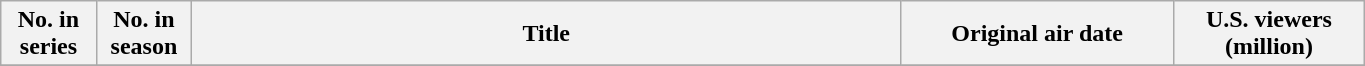<table class="wikitable plainrowheaders" style="width:72%;">
<tr>
<th scope="col" color: #000000;" width=7%>No. in<br>series</th>
<th scope="col" color: #000000;" width=7%>No. in<br>season</th>
<th scope="col" color: #000000;">Title</th>
<th scope="col" color: #000000;" width=20%>Original air date</th>
<th scope="col" color: #000000;" width=14%>U.S. viewers<br>(million)</th>
</tr>
<tr>
</tr>
</table>
